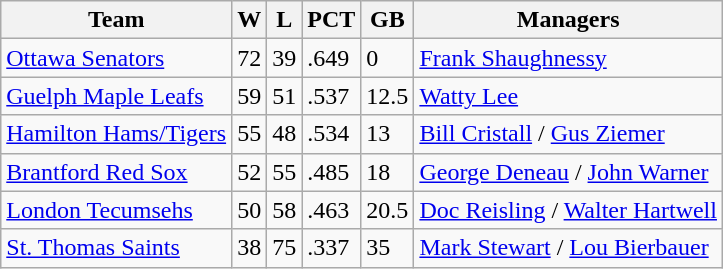<table class="wikitable">
<tr>
<th>Team</th>
<th>W</th>
<th>L</th>
<th>PCT</th>
<th>GB</th>
<th>Managers</th>
</tr>
<tr>
<td><a href='#'>Ottawa Senators</a></td>
<td>72</td>
<td>39</td>
<td>.649</td>
<td>0</td>
<td><a href='#'>Frank Shaughnessy</a></td>
</tr>
<tr>
<td><a href='#'>Guelph Maple Leafs</a></td>
<td>59</td>
<td>51</td>
<td>.537</td>
<td>12.5</td>
<td><a href='#'>Watty Lee</a></td>
</tr>
<tr>
<td><a href='#'>Hamilton Hams/Tigers</a></td>
<td>55</td>
<td>48</td>
<td>.534</td>
<td>13</td>
<td><a href='#'>Bill Cristall</a> / <a href='#'>Gus Ziemer</a></td>
</tr>
<tr>
<td><a href='#'>Brantford Red Sox</a></td>
<td>52</td>
<td>55</td>
<td>.485</td>
<td>18</td>
<td><a href='#'>George Deneau</a> / <a href='#'>John Warner</a></td>
</tr>
<tr>
<td><a href='#'>London Tecumsehs</a></td>
<td>50</td>
<td>58</td>
<td>.463</td>
<td>20.5</td>
<td><a href='#'>Doc Reisling</a> / <a href='#'>Walter Hartwell</a></td>
</tr>
<tr>
<td><a href='#'>St. Thomas Saints</a></td>
<td>38</td>
<td>75</td>
<td>.337</td>
<td>35</td>
<td><a href='#'>Mark Stewart</a> / <a href='#'>Lou Bierbauer</a></td>
</tr>
</table>
